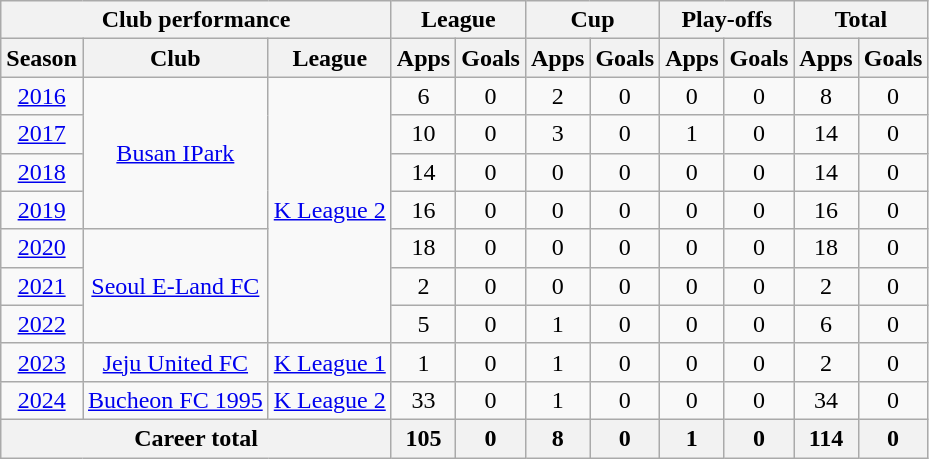<table class="wikitable" style="text-align:center">
<tr>
<th colspan=3>Club performance</th>
<th colspan=2>League</th>
<th colspan=2>Cup</th>
<th colspan=2>Play-offs</th>
<th colspan=2>Total</th>
</tr>
<tr>
<th>Season</th>
<th>Club</th>
<th>League</th>
<th>Apps</th>
<th>Goals</th>
<th>Apps</th>
<th>Goals</th>
<th>Apps</th>
<th>Goals</th>
<th>Apps</th>
<th>Goals</th>
</tr>
<tr>
<td><a href='#'>2016</a></td>
<td rowspan="4"><a href='#'>Busan IPark</a></td>
<td rowspan="7"><a href='#'>K League 2</a></td>
<td>6</td>
<td>0</td>
<td>2</td>
<td>0</td>
<td>0</td>
<td>0</td>
<td>8</td>
<td>0</td>
</tr>
<tr>
<td><a href='#'>2017</a></td>
<td>10</td>
<td>0</td>
<td>3</td>
<td>0</td>
<td>1</td>
<td>0</td>
<td>14</td>
<td>0</td>
</tr>
<tr>
<td><a href='#'>2018</a></td>
<td>14</td>
<td>0</td>
<td>0</td>
<td>0</td>
<td>0</td>
<td>0</td>
<td>14</td>
<td>0</td>
</tr>
<tr>
<td><a href='#'>2019</a></td>
<td>16</td>
<td>0</td>
<td>0</td>
<td>0</td>
<td>0</td>
<td>0</td>
<td>16</td>
<td>0</td>
</tr>
<tr>
<td><a href='#'>2020</a></td>
<td rowspan="3"><a href='#'>Seoul E-Land FC</a></td>
<td>18</td>
<td>0</td>
<td>0</td>
<td>0</td>
<td>0</td>
<td>0</td>
<td>18</td>
<td>0</td>
</tr>
<tr>
<td><a href='#'>2021</a></td>
<td>2</td>
<td>0</td>
<td>0</td>
<td>0</td>
<td>0</td>
<td>0</td>
<td>2</td>
<td>0</td>
</tr>
<tr>
<td><a href='#'>2022</a></td>
<td>5</td>
<td>0</td>
<td>1</td>
<td>0</td>
<td>0</td>
<td>0</td>
<td>6</td>
<td>0</td>
</tr>
<tr>
<td><a href='#'>2023</a></td>
<td><a href='#'>Jeju United FC</a></td>
<td><a href='#'>K League 1</a></td>
<td>1</td>
<td>0</td>
<td>1</td>
<td>0</td>
<td>0</td>
<td>0</td>
<td>2</td>
<td>0</td>
</tr>
<tr>
<td><a href='#'>2024</a></td>
<td><a href='#'>Bucheon FC 1995</a></td>
<td><a href='#'>K League 2</a></td>
<td>33</td>
<td>0</td>
<td>1</td>
<td>0</td>
<td>0</td>
<td>0</td>
<td>34</td>
<td>0</td>
</tr>
<tr>
<th colspan=3>Career total</th>
<th>105</th>
<th>0</th>
<th>8</th>
<th>0</th>
<th>1</th>
<th>0</th>
<th>114</th>
<th>0</th>
</tr>
</table>
